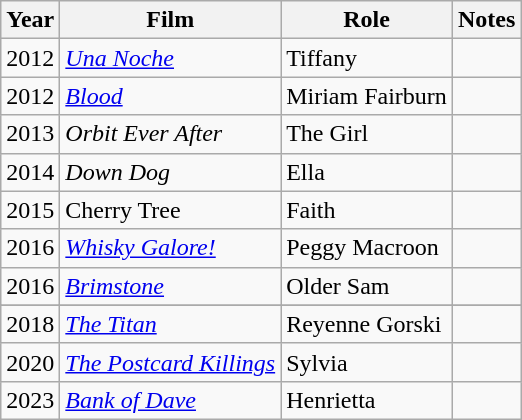<table class="wikitable sortable">
<tr>
<th>Year</th>
<th>Film</th>
<th>Role</th>
<th class="unsortable">Notes</th>
</tr>
<tr>
<td>2012</td>
<td><em><a href='#'>Una Noche</a></em></td>
<td>Tiffany</td>
<td></td>
</tr>
<tr>
<td>2012</td>
<td><em><a href='#'>Blood</a></em></td>
<td>Miriam Fairburn</td>
<td></td>
</tr>
<tr>
<td>2013</td>
<td><em>Orbit Ever After</em></td>
<td>The Girl</td>
<td></td>
</tr>
<tr>
<td>2014</td>
<td><em>Down Dog</em></td>
<td>Ella</td>
<td></td>
</tr>
<tr>
<td>2015</td>
<td>Cherry Tree</td>
<td>Faith</td>
<td></td>
</tr>
<tr>
<td>2016</td>
<td><em><a href='#'>Whisky Galore!</a></em></td>
<td>Peggy Macroon</td>
<td></td>
</tr>
<tr>
<td>2016</td>
<td><em><a href='#'>Brimstone</a></em></td>
<td>Older Sam</td>
<td></td>
</tr>
<tr>
</tr>
<tr>
<td>2018</td>
<td><em><a href='#'>The Titan</a></em></td>
<td>Reyenne Gorski</td>
<td></td>
</tr>
<tr>
<td>2020</td>
<td><em><a href='#'>The Postcard Killings</a></em></td>
<td>Sylvia</td>
<td></td>
</tr>
<tr>
<td>2023</td>
<td><a href='#'><em>Bank of Dave</em></a></td>
<td>Henrietta</td>
<td></td>
</tr>
</table>
